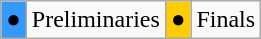<table class="wikitable">
<tr>
<td bgcolor=#3399ff align=center valign=center>●</td>
<td>Preliminaries</td>
<td bgcolor=#ffcc00 align=center valign=center>●</td>
<td>Finals</td>
</tr>
</table>
